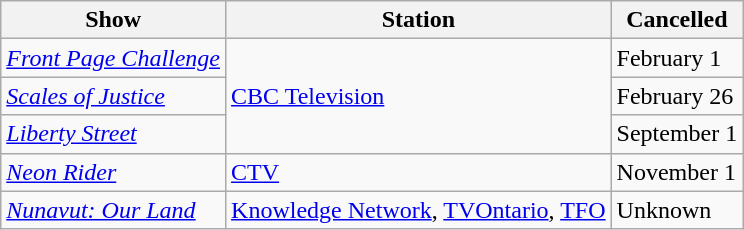<table class="wikitable">
<tr>
<th>Show</th>
<th>Station</th>
<th>Cancelled</th>
</tr>
<tr>
<td><em><a href='#'>Front Page Challenge</a></em></td>
<td rowspan="3"><a href='#'>CBC Television</a></td>
<td>February 1</td>
</tr>
<tr>
<td><em><a href='#'>Scales of Justice</a></em></td>
<td>February 26</td>
</tr>
<tr>
<td><em><a href='#'>Liberty Street</a></em></td>
<td>September 1</td>
</tr>
<tr>
<td><em><a href='#'>Neon Rider</a></em></td>
<td><a href='#'>CTV</a></td>
<td>November 1</td>
</tr>
<tr>
<td><em><a href='#'>Nunavut: Our Land</a></em></td>
<td><a href='#'>Knowledge Network</a>, <a href='#'>TVOntario</a>, <a href='#'>TFO</a></td>
<td>Unknown</td>
</tr>
</table>
